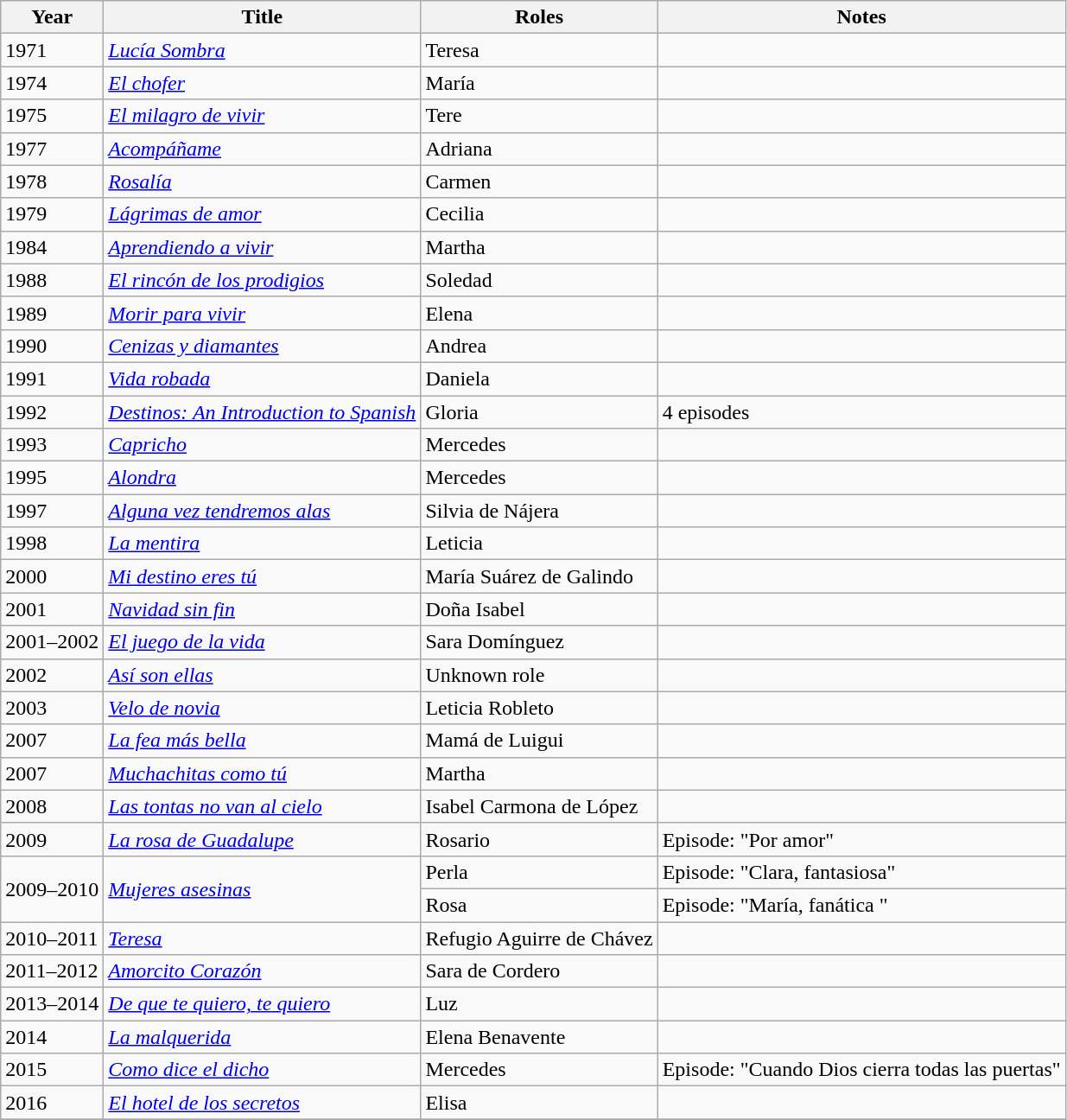<table class="wikitable sortable">
<tr>
<th>Year</th>
<th>Title</th>
<th>Roles</th>
<th>Notes</th>
</tr>
<tr>
<td>1971</td>
<td><em><a href='#'>Lucía Sombra</a></em></td>
<td>Teresa</td>
<td></td>
</tr>
<tr>
<td>1974</td>
<td><em><a href='#'>El chofer</a></em></td>
<td>María</td>
<td></td>
</tr>
<tr>
<td>1975</td>
<td><em><a href='#'>El milagro de vivir</a></em></td>
<td>Tere</td>
<td></td>
</tr>
<tr>
<td>1977</td>
<td><em><a href='#'>Acompáñame</a></em></td>
<td>Adriana</td>
<td></td>
</tr>
<tr>
<td>1978</td>
<td><em><a href='#'>Rosalía</a></em></td>
<td>Carmen</td>
<td></td>
</tr>
<tr>
<td>1979</td>
<td><em><a href='#'>Lágrimas de amor</a></em></td>
<td>Cecilia</td>
<td></td>
</tr>
<tr>
<td>1984</td>
<td><em><a href='#'>Aprendiendo a vivir</a></em></td>
<td>Martha</td>
<td></td>
</tr>
<tr>
<td>1988</td>
<td><em><a href='#'>El rincón de los prodigios</a></em></td>
<td>Soledad</td>
<td></td>
</tr>
<tr>
<td>1989</td>
<td><em><a href='#'>Morir para vivir</a></em></td>
<td>Elena</td>
<td></td>
</tr>
<tr>
<td>1990</td>
<td><em><a href='#'>Cenizas y diamantes</a></em></td>
<td>Andrea</td>
<td></td>
</tr>
<tr>
<td>1991</td>
<td><em><a href='#'>Vida robada</a></em></td>
<td>Daniela</td>
<td></td>
</tr>
<tr>
<td>1992</td>
<td><em><a href='#'>Destinos: An Introduction to Spanish</a></em></td>
<td>Gloria</td>
<td>4 episodes</td>
</tr>
<tr>
<td>1993</td>
<td><em><a href='#'>Capricho</a></em></td>
<td>Mercedes</td>
<td></td>
</tr>
<tr>
<td>1995</td>
<td><em><a href='#'>Alondra</a></em></td>
<td>Mercedes</td>
<td></td>
</tr>
<tr>
<td>1997</td>
<td><em><a href='#'>Alguna vez tendremos alas</a></em></td>
<td>Silvia de Nájera</td>
<td></td>
</tr>
<tr>
<td>1998</td>
<td><em><a href='#'>La mentira</a></em></td>
<td>Leticia</td>
<td></td>
</tr>
<tr>
<td>2000</td>
<td><em><a href='#'>Mi destino eres tú</a></em></td>
<td>María Suárez de Galindo</td>
<td></td>
</tr>
<tr>
<td>2001</td>
<td><em><a href='#'>Navidad sin fin</a></em></td>
<td>Doña Isabel</td>
<td></td>
</tr>
<tr>
<td>2001–2002</td>
<td><em><a href='#'>El juego de la vida</a></em></td>
<td>Sara Domínguez</td>
<td></td>
</tr>
<tr>
<td>2002</td>
<td><em><a href='#'>Así son ellas</a></em></td>
<td>Unknown role</td>
<td></td>
</tr>
<tr>
<td>2003</td>
<td><em><a href='#'>Velo de novia</a></em></td>
<td>Leticia Robleto</td>
<td></td>
</tr>
<tr>
<td>2007</td>
<td><em><a href='#'>La fea más bella</a></em></td>
<td>Mamá de Luigui</td>
<td></td>
</tr>
<tr>
<td>2007</td>
<td><em><a href='#'>Muchachitas como tú</a></em></td>
<td>Martha</td>
<td></td>
</tr>
<tr>
<td>2008</td>
<td><em><a href='#'>Las tontas no van al cielo</a></em></td>
<td>Isabel Carmona de López</td>
<td></td>
</tr>
<tr>
<td>2009</td>
<td><em><a href='#'>La rosa de Guadalupe</a></em></td>
<td>Rosario</td>
<td>Episode: "Por amor"</td>
</tr>
<tr>
<td rowspan="2">2009–2010</td>
<td rowspan="2"><em><a href='#'>Mujeres asesinas</a></em></td>
<td>Perla</td>
<td>Episode: "Clara, fantasiosa"</td>
</tr>
<tr>
<td>Rosa</td>
<td>Episode: "María, fanática "</td>
</tr>
<tr>
<td>2010–2011</td>
<td><em><a href='#'>Teresa</a></em></td>
<td>Refugio Aguirre de Chávez</td>
<td></td>
</tr>
<tr>
<td>2011–2012</td>
<td><em><a href='#'>Amorcito Corazón</a></em></td>
<td>Sara de Cordero</td>
<td></td>
</tr>
<tr>
<td>2013–2014</td>
<td><em><a href='#'>De que te quiero, te quiero</a></em></td>
<td>Luz</td>
<td></td>
</tr>
<tr>
<td>2014</td>
<td><em><a href='#'>La malquerida</a></em></td>
<td>Elena Benavente</td>
<td></td>
</tr>
<tr>
<td>2015</td>
<td><em><a href='#'>Como dice el dicho</a></em></td>
<td>Mercedes</td>
<td>Episode: "Cuando Dios cierra todas las puertas"</td>
</tr>
<tr>
<td>2016</td>
<td><em><a href='#'>El hotel de los secretos</a></em></td>
<td>Elisa</td>
<td></td>
</tr>
<tr>
</tr>
</table>
